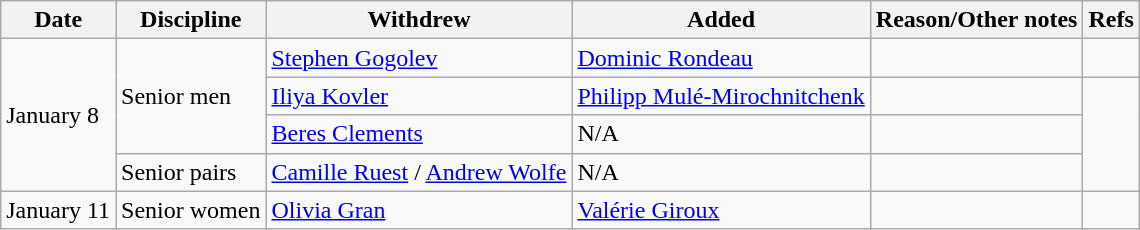<table class="wikitable sortable">
<tr>
<th>Date</th>
<th>Discipline</th>
<th>Withdrew</th>
<th>Added</th>
<th>Reason/Other notes</th>
<th>Refs</th>
</tr>
<tr>
<td rowspan=4>January 8</td>
<td rowspan=3>Senior men</td>
<td><a href='#'>Stephen Gogolev</a></td>
<td><a href='#'>Dominic Rondeau</a></td>
<td></td>
<td></td>
</tr>
<tr>
<td><a href='#'>Iliya Kovler</a></td>
<td><a href='#'>Philipp Mulé-Mirochnitchenk</a></td>
<td></td>
<td rowspan=3></td>
</tr>
<tr>
<td><a href='#'>Beres Clements</a></td>
<td>N/A</td>
<td></td>
</tr>
<tr>
<td>Senior pairs</td>
<td><a href='#'>Camille Ruest</a> / <a href='#'>Andrew Wolfe</a></td>
<td>N/A</td>
<td></td>
</tr>
<tr>
<td>January 11</td>
<td>Senior women</td>
<td><a href='#'>Olivia Gran</a></td>
<td><a href='#'>Valérie Giroux</a></td>
<td></td>
<td></td>
</tr>
</table>
